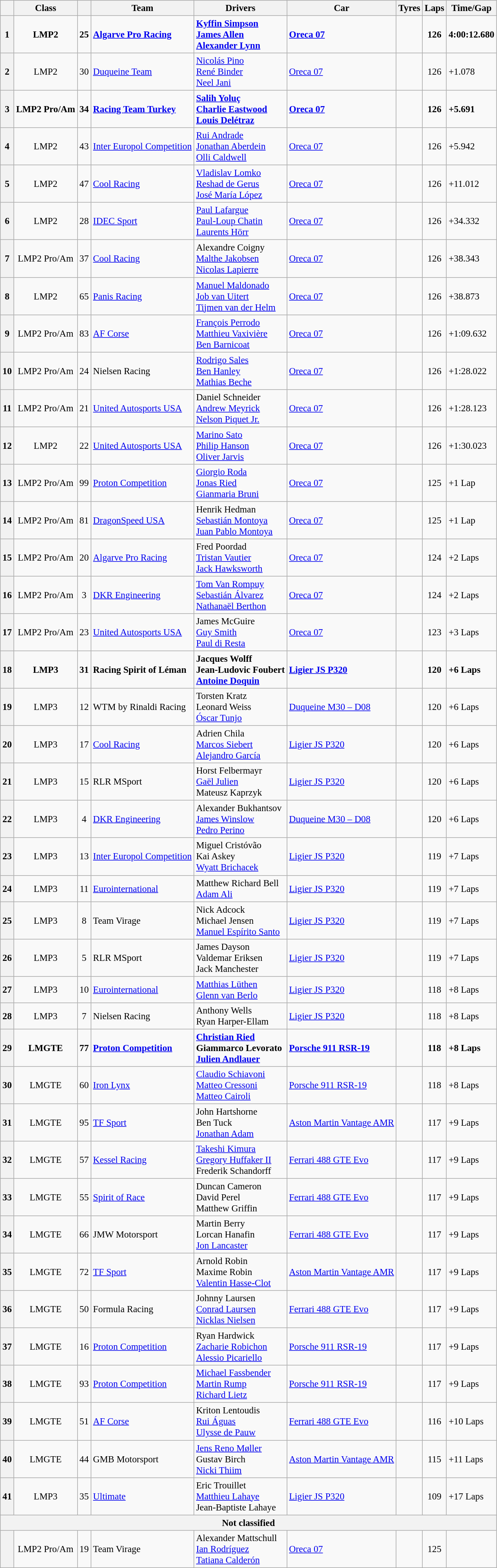<table class="wikitable" style="font-size:95%;">
<tr>
<th></th>
<th>Class</th>
<th></th>
<th>Team</th>
<th>Drivers</th>
<th>Car</th>
<th>Tyres</th>
<th>Laps</th>
<th>Time/Gap</th>
</tr>
<tr style="font-weight: bold;">
<th>1</th>
<td align="center">LMP2</td>
<td align="center">25</td>
<td> <a href='#'>Algarve Pro Racing</a></td>
<td> <a href='#'>Kyffin Simpson</a><br> <a href='#'>James Allen</a><br> <a href='#'>Alexander Lynn</a></td>
<td><a href='#'>Oreca 07</a></td>
<td align="center"></td>
<td align="center">126</td>
<td align="center">4:00:12.680</td>
</tr>
<tr>
<th>2</th>
<td align="center">LMP2</td>
<td align="center">30</td>
<td> <a href='#'>Duqueine Team</a></td>
<td> <a href='#'>Nicolás Pino</a><br> <a href='#'>René Binder</a><br> <a href='#'>Neel Jani</a></td>
<td><a href='#'>Oreca 07</a></td>
<td align="center"></td>
<td align="center">126</td>
<td>+1.078</td>
</tr>
<tr style="font-weight: bold;">
<th>3</th>
<td align="center">LMP2 Pro/Am</td>
<td align="center">34</td>
<td> <a href='#'>Racing Team Turkey</a></td>
<td> <a href='#'>Salih Yoluç</a><br> <a href='#'>Charlie Eastwood</a><br> <a href='#'>Louis Delétraz</a></td>
<td><a href='#'>Oreca 07</a></td>
<td align="center"></td>
<td align="center">126</td>
<td>+5.691</td>
</tr>
<tr>
<th>4</th>
<td align="center">LMP2</td>
<td align="center">43</td>
<td> <a href='#'>Inter Europol Competition</a></td>
<td> <a href='#'>Rui Andrade</a><br> <a href='#'>Jonathan Aberdein</a><br> <a href='#'>Olli Caldwell</a></td>
<td><a href='#'>Oreca 07</a></td>
<td align="center"></td>
<td align="center">126</td>
<td>+5.942</td>
</tr>
<tr>
<th>5</th>
<td align="center">LMP2</td>
<td align="center">47</td>
<td> <a href='#'>Cool Racing</a></td>
<td> <a href='#'>Vladislav Lomko</a><br> <a href='#'>Reshad de Gerus</a><br> <a href='#'>José María López</a></td>
<td><a href='#'>Oreca 07</a></td>
<td align="center"></td>
<td align="center">126</td>
<td>+11.012</td>
</tr>
<tr>
<th>6</th>
<td align="center">LMP2</td>
<td align="center">28</td>
<td> <a href='#'>IDEC Sport</a></td>
<td> <a href='#'>Paul Lafargue</a><br> <a href='#'>Paul-Loup Chatin</a><br> <a href='#'>Laurents Hörr</a></td>
<td><a href='#'>Oreca 07</a></td>
<td align="center"></td>
<td align="center">126</td>
<td>+34.332</td>
</tr>
<tr>
<th>7</th>
<td align="center">LMP2 Pro/Am</td>
<td align="center">37</td>
<td> <a href='#'>Cool Racing</a></td>
<td> Alexandre Coigny<br> <a href='#'>Malthe Jakobsen</a><br> <a href='#'>Nicolas Lapierre</a></td>
<td><a href='#'>Oreca 07</a></td>
<td align="center"></td>
<td align="center">126</td>
<td>+38.343</td>
</tr>
<tr>
<th>8</th>
<td align="center">LMP2</td>
<td align="center">65</td>
<td> <a href='#'>Panis Racing</a></td>
<td> <a href='#'>Manuel Maldonado</a><br> <a href='#'>Job van Uitert</a><br> <a href='#'>Tijmen van der Helm</a></td>
<td><a href='#'>Oreca 07</a></td>
<td align="center"></td>
<td align="center">126</td>
<td>+38.873</td>
</tr>
<tr>
<th>9</th>
<td align="center">LMP2 Pro/Am</td>
<td align="center">83</td>
<td> <a href='#'>AF Corse</a></td>
<td> <a href='#'>François Perrodo</a><br> <a href='#'>Matthieu Vaxivière</a><br> <a href='#'>Ben Barnicoat</a></td>
<td><a href='#'>Oreca 07</a></td>
<td align="center"></td>
<td align="center">126</td>
<td>+1:09.632</td>
</tr>
<tr>
<th>10</th>
<td align="center">LMP2 Pro/Am</td>
<td align="center">24</td>
<td> Nielsen Racing</td>
<td> <a href='#'>Rodrigo Sales</a><br> <a href='#'>Ben Hanley</a><br> <a href='#'>Mathias Beche</a></td>
<td><a href='#'>Oreca 07</a></td>
<td align="center"></td>
<td align="center">126</td>
<td>+1:28.022</td>
</tr>
<tr>
<th>11</th>
<td align="center">LMP2 Pro/Am</td>
<td align="center">21</td>
<td> <a href='#'>United Autosports USA</a></td>
<td> Daniel Schneider<br> <a href='#'>Andrew Meyrick</a><br> <a href='#'>Nelson Piquet Jr.</a></td>
<td><a href='#'>Oreca 07</a></td>
<td align="center"></td>
<td align="center">126</td>
<td>+1:28.123</td>
</tr>
<tr>
<th>12</th>
<td align="center">LMP2</td>
<td align="center">22</td>
<td> <a href='#'>United Autosports USA</a></td>
<td> <a href='#'>Marino Sato</a><br> <a href='#'>Philip Hanson</a><br> <a href='#'>Oliver Jarvis</a></td>
<td><a href='#'>Oreca 07</a></td>
<td align="center"></td>
<td align="center">126</td>
<td>+1:30.023</td>
</tr>
<tr>
<th>13</th>
<td align="center">LMP2 Pro/Am</td>
<td align="center">99</td>
<td> <a href='#'>Proton Competition</a></td>
<td> <a href='#'>Giorgio Roda</a><br> <a href='#'>Jonas Ried</a><br> <a href='#'>Gianmaria Bruni</a></td>
<td><a href='#'>Oreca 07</a></td>
<td align="center"></td>
<td align="center">125</td>
<td>+1 Lap</td>
</tr>
<tr>
<th>14</th>
<td align="center">LMP2 Pro/Am</td>
<td align="center">81</td>
<td> <a href='#'>DragonSpeed USA</a></td>
<td> Henrik Hedman<br> <a href='#'>Sebastián Montoya</a><br> <a href='#'>Juan Pablo Montoya</a></td>
<td><a href='#'>Oreca 07</a></td>
<td align="center"></td>
<td align="center">125</td>
<td>+1 Lap</td>
</tr>
<tr>
<th>15</th>
<td align="center">LMP2 Pro/Am</td>
<td align="center">20</td>
<td> <a href='#'>Algarve Pro Racing</a></td>
<td> Fred Poordad<br> <a href='#'>Tristan Vautier</a><br> <a href='#'>Jack Hawksworth</a></td>
<td><a href='#'>Oreca 07</a></td>
<td align="center"></td>
<td align="center">124</td>
<td>+2 Laps</td>
</tr>
<tr>
<th>16</th>
<td align="center">LMP2 Pro/Am</td>
<td align="center">3</td>
<td> <a href='#'>DKR Engineering</a></td>
<td> <a href='#'>Tom Van Rompuy</a><br> <a href='#'>Sebastián Álvarez</a><br> <a href='#'>Nathanaël Berthon</a></td>
<td><a href='#'>Oreca 07</a></td>
<td align="center"></td>
<td align="center">124</td>
<td>+2 Laps</td>
</tr>
<tr>
<th>17</th>
<td align="center">LMP2 Pro/Am</td>
<td align="center">23</td>
<td> <a href='#'>United Autosports USA</a></td>
<td> James McGuire<br> <a href='#'>Guy Smith</a><br> <a href='#'>Paul di Resta</a></td>
<td><a href='#'>Oreca 07</a></td>
<td align="center"></td>
<td align="center">123</td>
<td>+3 Laps</td>
</tr>
<tr style="font-weight: bold;">
<th>18</th>
<td align="center">LMP3</td>
<td align="center">31</td>
<td> Racing Spirit of Léman</td>
<td> Jacques Wolff<br> Jean-Ludovic Foubert<br> <a href='#'>Antoine Doquin</a></td>
<td><a href='#'>Ligier JS P320</a></td>
<td align="center"></td>
<td align="center">120</td>
<td>+6 Laps</td>
</tr>
<tr>
<th>19</th>
<td align="center">LMP3</td>
<td align="center">12</td>
<td> WTM by Rinaldi Racing</td>
<td> Torsten Kratz<br> Leonard Weiss<br> <a href='#'>Óscar Tunjo</a></td>
<td><a href='#'>Duqueine M30 – D08</a></td>
<td align="center"></td>
<td align="center">120</td>
<td>+6 Laps</td>
</tr>
<tr>
<th>20</th>
<td align="center">LMP3</td>
<td align="center">17</td>
<td> <a href='#'>Cool Racing</a></td>
<td> Adrien Chila<br> <a href='#'>Marcos Siebert</a><br> <a href='#'>Alejandro García</a></td>
<td><a href='#'>Ligier JS P320</a></td>
<td align="center"></td>
<td align="center">120</td>
<td>+6 Laps</td>
</tr>
<tr>
<th>21</th>
<td align="center">LMP3</td>
<td align="center">15</td>
<td> RLR MSport</td>
<td> Horst Felbermayr<br> <a href='#'>Gaël Julien</a><br> Mateusz Kaprzyk</td>
<td><a href='#'>Ligier JS P320</a></td>
<td align="center"></td>
<td align="center">120</td>
<td>+6 Laps</td>
</tr>
<tr>
<th>22</th>
<td align="center">LMP3</td>
<td align="center">4</td>
<td> <a href='#'>DKR Engineering</a></td>
<td> Alexander Bukhantsov<br> <a href='#'>James Winslow</a><br> <a href='#'>Pedro Perino</a></td>
<td><a href='#'>Duqueine M30 – D08</a></td>
<td align="center"></td>
<td align="center">120</td>
<td>+6 Laps</td>
</tr>
<tr>
<th>23</th>
<td align="center">LMP3</td>
<td align="center">13</td>
<td> <a href='#'>Inter Europol Competition</a></td>
<td> Miguel Cristóvão<br> Kai Askey<br> <a href='#'>Wyatt Brichacek</a></td>
<td><a href='#'>Ligier JS P320</a></td>
<td align="center"></td>
<td align="center">119</td>
<td>+7 Laps</td>
</tr>
<tr>
<th>24</th>
<td align="center">LMP3</td>
<td align="center">11</td>
<td> <a href='#'>Eurointernational</a></td>
<td> Matthew Richard Bell<br> <a href='#'>Adam Ali</a></td>
<td><a href='#'>Ligier JS P320</a></td>
<td align="center"></td>
<td align="center">119</td>
<td>+7 Laps</td>
</tr>
<tr>
<th>25</th>
<td align="center">LMP3</td>
<td align="center">8</td>
<td> Team Virage</td>
<td> Nick Adcock<br> Michael Jensen<br> <a href='#'>Manuel Espírito Santo</a></td>
<td><a href='#'>Ligier JS P320</a></td>
<td align="center"></td>
<td align="center">119</td>
<td>+7 Laps</td>
</tr>
<tr>
<th>26</th>
<td align="center">LMP3</td>
<td align="center">5</td>
<td> RLR MSport</td>
<td> James Dayson<br> Valdemar Eriksen<br> Jack Manchester</td>
<td><a href='#'>Ligier JS P320</a></td>
<td align="center"></td>
<td align="center">119</td>
<td>+7 Laps</td>
</tr>
<tr>
<th>27</th>
<td align="center">LMP3</td>
<td align="center">10</td>
<td> <a href='#'>Eurointernational</a></td>
<td> <a href='#'>Matthias Lüthen</a><br> <a href='#'>Glenn van Berlo</a></td>
<td><a href='#'>Ligier JS P320</a></td>
<td align="center"></td>
<td align="center">118</td>
<td>+8 Laps</td>
</tr>
<tr>
<th>28</th>
<td align="center">LMP3</td>
<td align="center">7</td>
<td> Nielsen Racing</td>
<td> Anthony Wells<br> Ryan Harper-Ellam</td>
<td><a href='#'>Ligier JS P320</a></td>
<td align="center"></td>
<td align="center">118</td>
<td>+8 Laps</td>
</tr>
<tr style="font-weight: bold;">
<th>29</th>
<td align="center">LMGTE</td>
<td align="center">77</td>
<td> <a href='#'>Proton Competition</a></td>
<td> <a href='#'>Christian Ried</a><br> Giammarco Levorato<br> <a href='#'>Julien Andlauer</a></td>
<td><a href='#'>Porsche 911 RSR-19</a></td>
<td align="center"></td>
<td align="center">118</td>
<td>+8 Laps</td>
</tr>
<tr>
<th>30</th>
<td align="center">LMGTE</td>
<td align="center">60</td>
<td> <a href='#'>Iron Lynx</a></td>
<td> <a href='#'>Claudio Schiavoni</a><br> <a href='#'>Matteo Cressoni</a><br> <a href='#'>Matteo Cairoli</a></td>
<td><a href='#'>Porsche 911 RSR-19</a></td>
<td align="center"></td>
<td align="center">118</td>
<td>+8 Laps</td>
</tr>
<tr>
<th>31</th>
<td align="center">LMGTE</td>
<td align="center">95</td>
<td> <a href='#'>TF Sport</a></td>
<td> John Hartshorne<br> Ben Tuck<br> <a href='#'>Jonathan Adam</a></td>
<td><a href='#'>Aston Martin Vantage AMR</a></td>
<td align="center"></td>
<td align="center">117</td>
<td>+9 Laps</td>
</tr>
<tr>
<th>32</th>
<td align="center">LMGTE</td>
<td align="center">57</td>
<td> <a href='#'>Kessel Racing</a></td>
<td> <a href='#'>Takeshi Kimura</a><br> <a href='#'>Gregory Huffaker II</a><br> Frederik Schandorff</td>
<td><a href='#'>Ferrari 488 GTE Evo</a></td>
<td align="center"></td>
<td align="center">117</td>
<td>+9 Laps</td>
</tr>
<tr>
<th>33</th>
<td align="center">LMGTE</td>
<td align="center">55</td>
<td> <a href='#'>Spirit of Race</a></td>
<td> Duncan Cameron<br> David Perel<br> Matthew Griffin</td>
<td><a href='#'>Ferrari 488 GTE Evo</a></td>
<td align="center"></td>
<td align="center">117</td>
<td>+9 Laps</td>
</tr>
<tr>
<th>34</th>
<td align="center">LMGTE</td>
<td align="center">66</td>
<td> JMW Motorsport</td>
<td> Martin Berry<br> Lorcan Hanafin<br> <a href='#'>Jon Lancaster</a></td>
<td><a href='#'>Ferrari 488 GTE Evo</a></td>
<td align="center"></td>
<td align="center">117</td>
<td>+9 Laps</td>
</tr>
<tr>
<th>35</th>
<td align="center">LMGTE</td>
<td align="center">72</td>
<td> <a href='#'>TF Sport</a></td>
<td> Arnold Robin<br> Maxime Robin<br> <a href='#'>Valentin Hasse-Clot</a></td>
<td><a href='#'>Aston Martin Vantage AMR</a></td>
<td align="center"></td>
<td align="center">117</td>
<td>+9 Laps</td>
</tr>
<tr>
<th>36</th>
<td align="center">LMGTE</td>
<td align="center">50</td>
<td> Formula Racing</td>
<td> Johnny Laursen<br> <a href='#'>Conrad Laursen</a><br> <a href='#'>Nicklas Nielsen</a></td>
<td><a href='#'>Ferrari 488 GTE Evo</a></td>
<td align="center"></td>
<td align="center">117</td>
<td>+9 Laps</td>
</tr>
<tr>
<th>37</th>
<td align="center">LMGTE</td>
<td align="center">16</td>
<td> <a href='#'>Proton Competition</a></td>
<td> Ryan Hardwick<br> <a href='#'>Zacharie Robichon</a><br> <a href='#'>Alessio Picariello</a></td>
<td><a href='#'>Porsche 911 RSR-19</a></td>
<td align="center"></td>
<td align="center">117</td>
<td>+9 Laps</td>
</tr>
<tr>
<th>38</th>
<td align="center">LMGTE</td>
<td align="center">93</td>
<td> <a href='#'>Proton Competition</a></td>
<td> <a href='#'>Michael Fassbender</a><br> <a href='#'>Martin Rump</a><br> <a href='#'>Richard Lietz</a></td>
<td><a href='#'>Porsche 911 RSR-19</a></td>
<td align="center"></td>
<td align="center">117</td>
<td>+9 Laps</td>
</tr>
<tr>
<th>39</th>
<td align="center">LMGTE</td>
<td align="center">51</td>
<td> <a href='#'>AF Corse</a></td>
<td> Kriton Lentoudis<br> <a href='#'>Rui Águas</a><br> <a href='#'>Ulysse de Pauw</a></td>
<td><a href='#'>Ferrari 488 GTE Evo</a></td>
<td align="center"></td>
<td align="center">116</td>
<td>+10 Laps</td>
</tr>
<tr>
<th>40</th>
<td align="center">LMGTE</td>
<td align="center">44</td>
<td> GMB Motorsport</td>
<td> <a href='#'>Jens Reno Møller</a><br> Gustav Birch<br> <a href='#'>Nicki Thiim</a></td>
<td><a href='#'>Aston Martin Vantage AMR</a></td>
<td align="center"></td>
<td align="center">115</td>
<td>+11 Laps</td>
</tr>
<tr>
<th>41</th>
<td align="center">LMP3</td>
<td align="center">35</td>
<td> <a href='#'>Ultimate</a></td>
<td> Eric Trouillet<br> <a href='#'>Matthieu Lahaye</a><br> Jean-Baptiste Lahaye</td>
<td><a href='#'>Ligier JS P320</a></td>
<td align="center"></td>
<td align="center">109</td>
<td>+17 Laps</td>
</tr>
<tr>
<th colspan="9">Not classified</th>
</tr>
<tr>
<th></th>
<td align="center">LMP2 Pro/Am</td>
<td align="center">19</td>
<td> Team Virage</td>
<td> Alexander Mattschull<br> <a href='#'>Ian Rodríguez</a><br> <a href='#'>Tatiana Calderón</a></td>
<td><a href='#'>Oreca 07</a></td>
<td align="center"></td>
<td align="center">125</td>
<td></td>
</tr>
</table>
